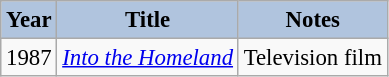<table class="wikitable" style="font-size:95%;">
<tr>
<th style="background:#B0C4DE;">Year</th>
<th style="background:#B0C4DE;">Title</th>
<th style="background:#B0C4DE;">Notes</th>
</tr>
<tr>
<td>1987</td>
<td><em><a href='#'>Into the Homeland</a></em></td>
<td>Television film</td>
</tr>
</table>
